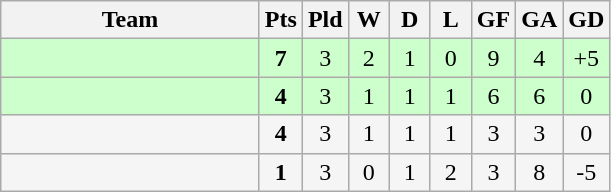<table class="wikitable" style="text-align:center;">
<tr>
<th width=165>Team</th>
<th width=20>Pts</th>
<th width=20>Pld</th>
<th width=20>W</th>
<th width=20>D</th>
<th width=20>L</th>
<th width=20>GF</th>
<th width=20>GA</th>
<th width=20>GD</th>
</tr>
<tr align=center style="background:#ccffcc;">
<td style="text-align:left;"></td>
<td><strong>7</strong></td>
<td>3</td>
<td>2</td>
<td>1</td>
<td>0</td>
<td>9</td>
<td>4</td>
<td>+5</td>
</tr>
<tr align=center style="background:#ccffcc;">
<td style="text-align:left;"></td>
<td><strong>4</strong></td>
<td>3</td>
<td>1</td>
<td>1</td>
<td>1</td>
<td>6</td>
<td>6</td>
<td>0</td>
</tr>
<tr align=center style="background:#f5f5f5;">
<td style="text-align:left;"></td>
<td><strong>4</strong></td>
<td>3</td>
<td>1</td>
<td>1</td>
<td>1</td>
<td>3</td>
<td>3</td>
<td>0</td>
</tr>
<tr align=center style="background:#f5f5f5;">
<td style="text-align:left;"></td>
<td><strong>1</strong></td>
<td>3</td>
<td>0</td>
<td>1</td>
<td>2</td>
<td>3</td>
<td>8</td>
<td>-5</td>
</tr>
</table>
